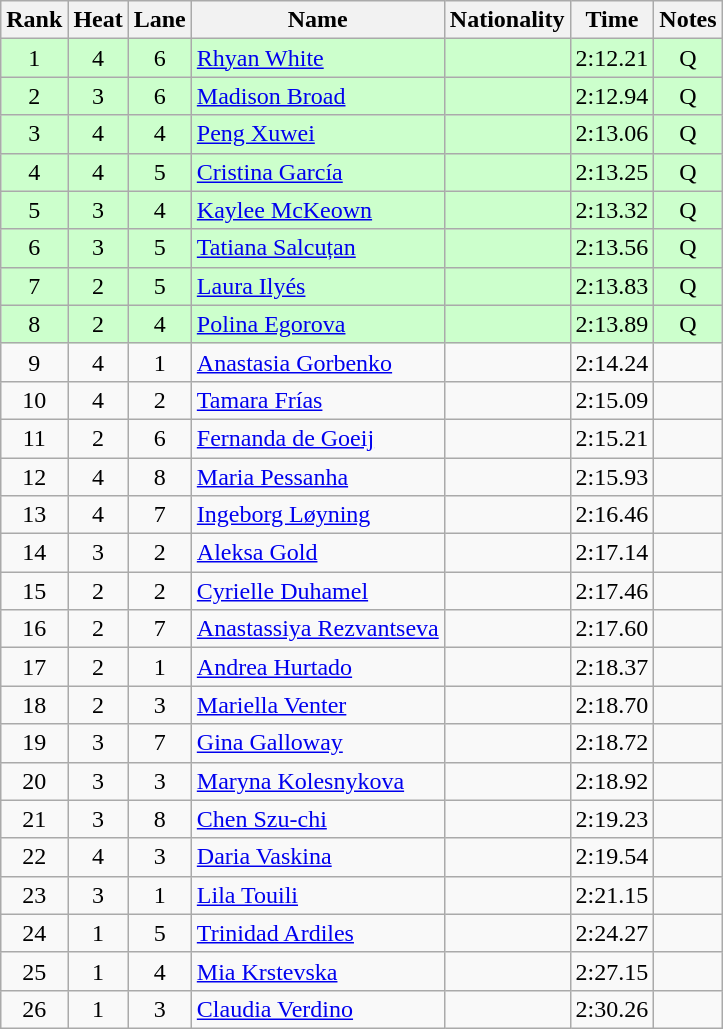<table class="wikitable sortable" style="text-align:center">
<tr>
<th>Rank</th>
<th>Heat</th>
<th>Lane</th>
<th>Name</th>
<th>Nationality</th>
<th>Time</th>
<th>Notes</th>
</tr>
<tr bgcolor=ccffcc>
<td>1</td>
<td>4</td>
<td>6</td>
<td align=left><a href='#'>Rhyan White</a></td>
<td align=left></td>
<td>2:12.21</td>
<td>Q</td>
</tr>
<tr bgcolor=ccffcc>
<td>2</td>
<td>3</td>
<td>6</td>
<td align=left><a href='#'>Madison Broad</a></td>
<td align=left></td>
<td>2:12.94</td>
<td>Q</td>
</tr>
<tr bgcolor=ccffcc>
<td>3</td>
<td>4</td>
<td>4</td>
<td align=left><a href='#'>Peng Xuwei</a></td>
<td align=left></td>
<td>2:13.06</td>
<td>Q</td>
</tr>
<tr bgcolor=ccffcc>
<td>4</td>
<td>4</td>
<td>5</td>
<td align=left><a href='#'>Cristina García</a></td>
<td align=left></td>
<td>2:13.25</td>
<td>Q</td>
</tr>
<tr bgcolor=ccffcc>
<td>5</td>
<td>3</td>
<td>4</td>
<td align=left><a href='#'>Kaylee McKeown</a></td>
<td align=left></td>
<td>2:13.32</td>
<td>Q</td>
</tr>
<tr bgcolor=ccffcc>
<td>6</td>
<td>3</td>
<td>5</td>
<td align=left><a href='#'>Tatiana Salcuțan</a></td>
<td align=left></td>
<td>2:13.56</td>
<td>Q</td>
</tr>
<tr bgcolor=ccffcc>
<td>7</td>
<td>2</td>
<td>5</td>
<td align=left><a href='#'>Laura Ilyés</a></td>
<td align=left></td>
<td>2:13.83</td>
<td>Q</td>
</tr>
<tr bgcolor=ccffcc>
<td>8</td>
<td>2</td>
<td>4</td>
<td align=left><a href='#'>Polina Egorova</a></td>
<td align=left></td>
<td>2:13.89</td>
<td>Q</td>
</tr>
<tr>
<td>9</td>
<td>4</td>
<td>1</td>
<td align=left><a href='#'>Anastasia Gorbenko</a></td>
<td align=left></td>
<td>2:14.24</td>
<td></td>
</tr>
<tr>
<td>10</td>
<td>4</td>
<td>2</td>
<td align=left><a href='#'>Tamara Frías</a></td>
<td align=left></td>
<td>2:15.09</td>
<td></td>
</tr>
<tr>
<td>11</td>
<td>2</td>
<td>6</td>
<td align=left><a href='#'>Fernanda de Goeij</a></td>
<td align=left></td>
<td>2:15.21</td>
<td></td>
</tr>
<tr>
<td>12</td>
<td>4</td>
<td>8</td>
<td align=left><a href='#'>Maria Pessanha</a></td>
<td align=left></td>
<td>2:15.93</td>
<td></td>
</tr>
<tr>
<td>13</td>
<td>4</td>
<td>7</td>
<td align=left><a href='#'>Ingeborg Løyning</a></td>
<td align=left></td>
<td>2:16.46</td>
<td></td>
</tr>
<tr>
<td>14</td>
<td>3</td>
<td>2</td>
<td align=left><a href='#'>Aleksa Gold</a></td>
<td align=left></td>
<td>2:17.14</td>
<td></td>
</tr>
<tr>
<td>15</td>
<td>2</td>
<td>2</td>
<td align=left><a href='#'>Cyrielle Duhamel</a></td>
<td align=left></td>
<td>2:17.46</td>
<td></td>
</tr>
<tr>
<td>16</td>
<td>2</td>
<td>7</td>
<td align=left><a href='#'>Anastassiya Rezvantseva</a></td>
<td align=left></td>
<td>2:17.60</td>
<td></td>
</tr>
<tr>
<td>17</td>
<td>2</td>
<td>1</td>
<td align=left><a href='#'>Andrea Hurtado</a></td>
<td align=left></td>
<td>2:18.37</td>
<td></td>
</tr>
<tr>
<td>18</td>
<td>2</td>
<td>3</td>
<td align=left><a href='#'>Mariella Venter</a></td>
<td align=left></td>
<td>2:18.70</td>
<td></td>
</tr>
<tr>
<td>19</td>
<td>3</td>
<td>7</td>
<td align=left><a href='#'>Gina Galloway</a></td>
<td align=left></td>
<td>2:18.72</td>
<td></td>
</tr>
<tr>
<td>20</td>
<td>3</td>
<td>3</td>
<td align=left><a href='#'>Maryna Kolesnykova</a></td>
<td align=left></td>
<td>2:18.92</td>
<td></td>
</tr>
<tr>
<td>21</td>
<td>3</td>
<td>8</td>
<td align=left><a href='#'>Chen Szu-chi</a></td>
<td align=left></td>
<td>2:19.23</td>
<td></td>
</tr>
<tr>
<td>22</td>
<td>4</td>
<td>3</td>
<td align=left><a href='#'>Daria Vaskina</a></td>
<td align=left></td>
<td>2:19.54</td>
<td></td>
</tr>
<tr>
<td>23</td>
<td>3</td>
<td>1</td>
<td align=left><a href='#'>Lila Touili</a></td>
<td align=left></td>
<td>2:21.15</td>
<td></td>
</tr>
<tr>
<td>24</td>
<td>1</td>
<td>5</td>
<td align=left><a href='#'>Trinidad Ardiles</a></td>
<td align=left></td>
<td>2:24.27</td>
<td></td>
</tr>
<tr>
<td>25</td>
<td>1</td>
<td>4</td>
<td align=left><a href='#'>Mia Krstevska</a></td>
<td align=left></td>
<td>2:27.15</td>
<td></td>
</tr>
<tr>
<td>26</td>
<td>1</td>
<td>3</td>
<td align=left><a href='#'>Claudia Verdino</a></td>
<td align=left></td>
<td>2:30.26</td>
<td></td>
</tr>
</table>
